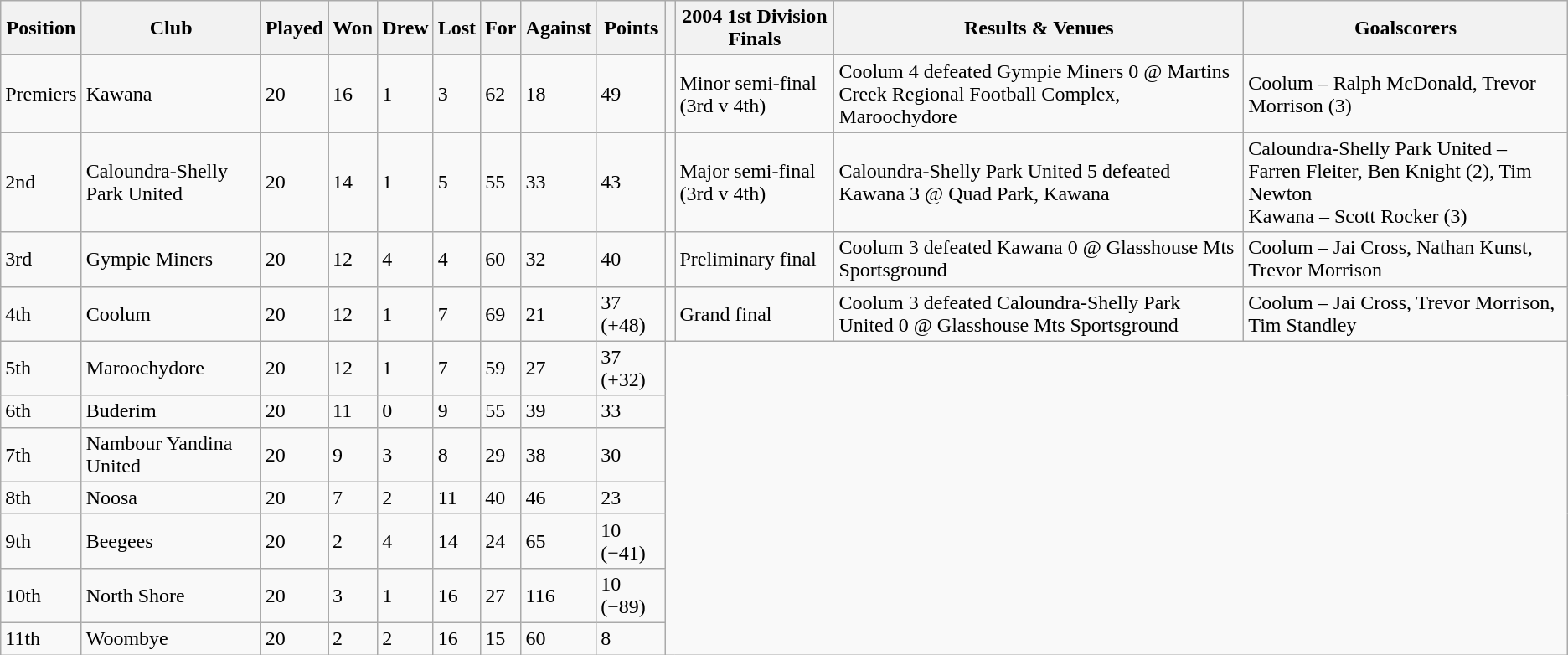<table class="wikitable">
<tr>
<th>Position</th>
<th>Club</th>
<th>Played</th>
<th>Won</th>
<th>Drew</th>
<th>Lost</th>
<th>For</th>
<th>Against</th>
<th>Points</th>
<th></th>
<th>2004 1st Division Finals</th>
<th>Results & Venues</th>
<th>Goalscorers</th>
</tr>
<tr>
<td>Premiers</td>
<td>Kawana</td>
<td>20</td>
<td>16</td>
<td>1</td>
<td>3</td>
<td>62</td>
<td>18</td>
<td>49</td>
<td></td>
<td>Minor semi-final (3rd v 4th)</td>
<td>Coolum 4 defeated Gympie Miners 0 @ Martins Creek Regional Football Complex, Maroochydore</td>
<td>Coolum – Ralph McDonald, Trevor Morrison (3)</td>
</tr>
<tr>
<td>2nd</td>
<td>Caloundra-Shelly Park United</td>
<td>20</td>
<td>14</td>
<td>1</td>
<td>5</td>
<td>55</td>
<td>33</td>
<td>43</td>
<td></td>
<td>Major semi-final (3rd v 4th)</td>
<td>Caloundra-Shelly Park United 5 defeated Kawana 3 @ Quad Park, Kawana</td>
<td>Caloundra-Shelly Park United – Farren Fleiter, Ben Knight (2), Tim Newton<br>Kawana – Scott Rocker (3)</td>
</tr>
<tr>
<td>3rd</td>
<td>Gympie Miners</td>
<td>20</td>
<td>12</td>
<td>4</td>
<td>4</td>
<td>60</td>
<td>32</td>
<td>40</td>
<td></td>
<td>Preliminary final</td>
<td>Coolum 3 defeated Kawana 0 @ Glasshouse Mts Sportsground</td>
<td>Coolum – Jai Cross, Nathan Kunst, Trevor Morrison</td>
</tr>
<tr>
<td>4th</td>
<td>Coolum</td>
<td>20</td>
<td>12</td>
<td>1</td>
<td>7</td>
<td>69</td>
<td>21</td>
<td>37 (+48)</td>
<td></td>
<td>Grand final</td>
<td>Coolum 3 defeated Caloundra-Shelly Park United 0 @ Glasshouse Mts Sportsground</td>
<td>Coolum – Jai Cross, Trevor Morrison, Tim Standley</td>
</tr>
<tr>
<td>5th</td>
<td>Maroochydore</td>
<td>20</td>
<td>12</td>
<td>1</td>
<td>7</td>
<td>59</td>
<td>27</td>
<td>37 (+32)</td>
</tr>
<tr>
<td>6th</td>
<td>Buderim</td>
<td>20</td>
<td>11</td>
<td>0</td>
<td>9</td>
<td>55</td>
<td>39</td>
<td>33</td>
</tr>
<tr>
<td>7th</td>
<td>Nambour Yandina United</td>
<td>20</td>
<td>9</td>
<td>3</td>
<td>8</td>
<td>29</td>
<td>38</td>
<td>30</td>
</tr>
<tr>
<td>8th</td>
<td>Noosa</td>
<td>20</td>
<td>7</td>
<td>2</td>
<td>11</td>
<td>40</td>
<td>46</td>
<td>23</td>
</tr>
<tr>
<td>9th</td>
<td>Beegees</td>
<td>20</td>
<td>2</td>
<td>4</td>
<td>14</td>
<td>24</td>
<td>65</td>
<td>10 (−41)</td>
</tr>
<tr>
<td>10th</td>
<td>North Shore</td>
<td>20</td>
<td>3</td>
<td>1</td>
<td>16</td>
<td>27</td>
<td>116</td>
<td>10 (−89)</td>
</tr>
<tr>
<td>11th</td>
<td>Woombye</td>
<td>20</td>
<td>2</td>
<td>2</td>
<td>16</td>
<td>15</td>
<td>60</td>
<td>8</td>
</tr>
</table>
